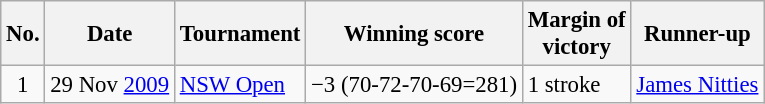<table class="wikitable" style="font-size:95%;">
<tr>
<th>No.</th>
<th>Date</th>
<th>Tournament</th>
<th>Winning score</th>
<th>Margin of<br>victory</th>
<th>Runner-up</th>
</tr>
<tr>
<td align=center>1</td>
<td>29 Nov <a href='#'>2009</a></td>
<td><a href='#'>NSW Open</a></td>
<td>−3 (70-72-70-69=281)</td>
<td>1 stroke</td>
<td> <a href='#'>James Nitties</a></td>
</tr>
</table>
